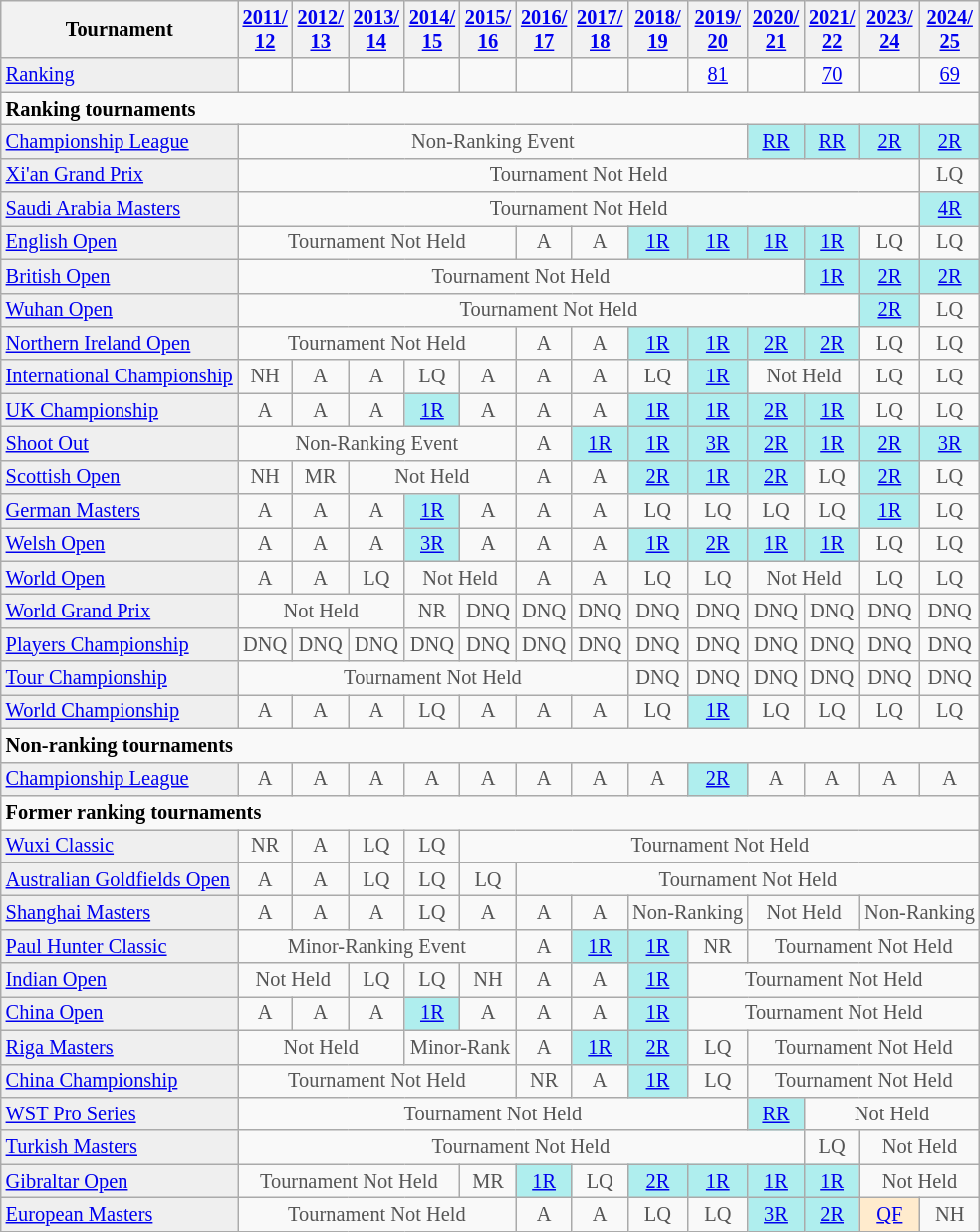<table class="wikitable"  style="font-size:85%;">
<tr>
<th>Tournament</th>
<th><a href='#'>2011/<br>12</a></th>
<th><a href='#'>2012/<br>13</a></th>
<th><a href='#'>2013/<br>14</a></th>
<th><a href='#'>2014/<br>15</a></th>
<th><a href='#'>2015/<br>16</a></th>
<th><a href='#'>2016/<br>17</a></th>
<th><a href='#'>2017/<br>18</a></th>
<th><a href='#'>2018/<br>19</a></th>
<th><a href='#'>2019/<br>20</a></th>
<th><a href='#'>2020/<br>21</a></th>
<th><a href='#'>2021/<br>22</a></th>
<th><a href='#'>2023/<br>24</a></th>
<th><a href='#'>2024/<br>25</a></th>
</tr>
<tr>
<td style="background:#EFEFEF;"><a href='#'>Ranking</a></td>
<td align="center"></td>
<td align="center"></td>
<td align="center"></td>
<td align="center"></td>
<td align="center"></td>
<td align="center"></td>
<td align="center"></td>
<td align="center"></td>
<td align="center"><a href='#'>81</a></td>
<td align="center"></td>
<td align="center"><a href='#'>70</a></td>
<td align="center"></td>
<td align="center"><a href='#'>69</a></td>
</tr>
<tr>
<td colspan="20"><strong>Ranking tournaments</strong></td>
</tr>
<tr>
<td style="background:#EFEFEF;"><a href='#'>Championship League</a></td>
<td align="center" colspan="9" style="color:#555555;">Non-Ranking Event</td>
<td align="center" style="background:#afeeee;"><a href='#'>RR</a></td>
<td align="center" style="background:#afeeee;"><a href='#'>RR</a></td>
<td align="center" style="background:#afeeee;"><a href='#'>2R</a></td>
<td align="center" style="background:#afeeee;"><a href='#'>2R</a></td>
</tr>
<tr>
<td style="background:#EFEFEF;"><a href='#'>Xi'an Grand Prix</a></td>
<td align="center" colspan="12" style="color:#555555;">Tournament Not Held</td>
<td align="center" style="color:#555555;">LQ</td>
</tr>
<tr>
<td style="background:#EFEFEF;"><a href='#'>Saudi Arabia Masters</a></td>
<td align="center" colspan="12" style="color:#555555;">Tournament Not Held</td>
<td align="center" style="background:#afeeee;"><a href='#'>4R</a></td>
</tr>
<tr>
<td style="background:#EFEFEF;"><a href='#'>English Open</a></td>
<td align="center" colspan="5" style="color:#555555;">Tournament Not Held</td>
<td align="center" style="color:#555555;">A</td>
<td align="center" style="color:#555555;">A</td>
<td align="center" style="background:#afeeee;"><a href='#'>1R</a></td>
<td align="center" style="background:#afeeee;"><a href='#'>1R</a></td>
<td align="center" style="background:#afeeee;"><a href='#'>1R</a></td>
<td align="center" style="background:#afeeee;"><a href='#'>1R</a></td>
<td align="center" style="color:#555555;">LQ</td>
<td align="center" style="color:#555555;">LQ</td>
</tr>
<tr>
<td style="background:#EFEFEF;"><a href='#'>British Open</a></td>
<td align="center" colspan="10" style="color:#555555;">Tournament Not Held</td>
<td align="center" style="background:#afeeee;"><a href='#'>1R</a></td>
<td align="center" style="background:#afeeee;"><a href='#'>2R</a></td>
<td align="center" style="background:#afeeee;"><a href='#'>2R</a></td>
</tr>
<tr>
<td style="background:#EFEFEF;"><a href='#'>Wuhan Open</a></td>
<td align="center" colspan="11" style="color:#555555;">Tournament Not Held</td>
<td align="center" style="background:#afeeee;"><a href='#'>2R</a></td>
<td align="center" style="color:#555555;">LQ</td>
</tr>
<tr>
<td style="background:#EFEFEF;"><a href='#'>Northern Ireland Open</a></td>
<td align="center" colspan="5" style="color:#555555;">Tournament Not Held</td>
<td align="center" style="color:#555555;">A</td>
<td align="center" style="color:#555555;">A</td>
<td align="center" style="background:#afeeee;"><a href='#'>1R</a></td>
<td align="center" style="background:#afeeee;"><a href='#'>1R</a></td>
<td align="center" style="background:#afeeee;"><a href='#'>2R</a></td>
<td align="center" style="background:#afeeee;"><a href='#'>2R</a></td>
<td align="center" style="color:#555555;">LQ</td>
<td align="center" style="color:#555555;">LQ</td>
</tr>
<tr>
<td style="background:#EFEFEF;"><a href='#'>International Championship</a></td>
<td align="center" style="color:#555555;">NH</td>
<td align="center" style="color:#555555;">A</td>
<td align="center" style="color:#555555;">A</td>
<td align="center" style="color:#555555;">LQ</td>
<td align="center" style="color:#555555;">A</td>
<td align="center" style="color:#555555;">A</td>
<td align="center" style="color:#555555;">A</td>
<td align="center" style="color:#555555;">LQ</td>
<td align="center" style="background:#afeeee;"><a href='#'>1R</a></td>
<td align="center" colspan="2" style="color:#555555;">Not Held</td>
<td align="center" style="color:#555555;">LQ</td>
<td align="center" style="color:#555555;">LQ</td>
</tr>
<tr>
<td style="background:#EFEFEF;"><a href='#'>UK Championship</a></td>
<td align="center" style="color:#555555;">A</td>
<td align="center" style="color:#555555;">A</td>
<td align="center" style="color:#555555;">A</td>
<td align="center" style="background:#afeeee;"><a href='#'>1R</a></td>
<td align="center" style="color:#555555;">A</td>
<td align="center" style="color:#555555;">A</td>
<td align="center" style="color:#555555;">A</td>
<td align="center" style="background:#afeeee;"><a href='#'>1R</a></td>
<td align="center" style="background:#afeeee;"><a href='#'>1R</a></td>
<td align="center" style="background:#afeeee;"><a href='#'>2R</a></td>
<td align="center" style="background:#afeeee;"><a href='#'>1R</a></td>
<td align="center" style="color:#555555;">LQ</td>
<td align="center" style="color:#555555;">LQ</td>
</tr>
<tr>
<td style="background:#EFEFEF;"><a href='#'>Shoot Out</a></td>
<td align="center" colspan="5" style="color:#555555;">Non-Ranking Event</td>
<td align="center" style="color:#555555;">A</td>
<td align="center" style="background:#afeeee;"><a href='#'>1R</a></td>
<td align="center" style="background:#afeeee;"><a href='#'>1R</a></td>
<td align="center" style="background:#afeeee;"><a href='#'>3R</a></td>
<td align="center" style="background:#afeeee;"><a href='#'>2R</a></td>
<td align="center" style="background:#afeeee;"><a href='#'>1R</a></td>
<td align="center" style="background:#afeeee;"><a href='#'>2R</a></td>
<td align="center" style="background:#afeeee;"><a href='#'>3R</a></td>
</tr>
<tr>
<td style="background:#EFEFEF;"><a href='#'>Scottish Open</a></td>
<td align="center" style="color:#555555;">NH</td>
<td align="center" style="color:#555555;">MR</td>
<td align="center" colspan="3" style="color:#555555;">Not Held</td>
<td align="center" style="color:#555555;">A</td>
<td align="center" style="color:#555555;">A</td>
<td align="center" style="background:#afeeee;"><a href='#'>2R</a></td>
<td align="center" style="background:#afeeee;"><a href='#'>1R</a></td>
<td align="center" style="background:#afeeee;"><a href='#'>2R</a></td>
<td align="center" style="color:#555555;">LQ</td>
<td align="center" style="background:#afeeee;"><a href='#'>2R</a></td>
<td align="center" style="color:#555555;">LQ</td>
</tr>
<tr>
<td style="background:#EFEFEF;"><a href='#'>German Masters</a></td>
<td align="center" style="color:#555555;">A</td>
<td align="center" style="color:#555555;">A</td>
<td align="center" style="color:#555555;">A</td>
<td align="center" style="background:#afeeee;"><a href='#'>1R</a></td>
<td align="center" style="color:#555555;">A</td>
<td align="center" style="color:#555555;">A</td>
<td align="center" style="color:#555555;">A</td>
<td align="center" style="color:#555555;">LQ</td>
<td align="center" style="color:#555555;">LQ</td>
<td align="center" style="color:#555555;">LQ</td>
<td align="center" style="color:#555555;">LQ</td>
<td align="center" style="background:#afeeee;"><a href='#'>1R</a></td>
<td align="center" style="color:#555555;">LQ</td>
</tr>
<tr>
<td style="background:#EFEFEF;"><a href='#'>Welsh Open</a></td>
<td align="center" style="color:#555555;">A</td>
<td align="center" style="color:#555555;">A</td>
<td align="center" style="color:#555555;">A</td>
<td align="center" style="background:#afeeee;"><a href='#'>3R</a></td>
<td align="center" style="color:#555555;">A</td>
<td align="center" style="color:#555555;">A</td>
<td align="center" style="color:#555555;">A</td>
<td align="center" style="background:#afeeee;"><a href='#'>1R</a></td>
<td align="center" style="background:#afeeee;"><a href='#'>2R</a></td>
<td align="center" style="background:#afeeee;"><a href='#'>1R</a></td>
<td align="center" style="background:#afeeee;"><a href='#'>1R</a></td>
<td align="center" style="color:#555555;">LQ</td>
<td align="center" style="color:#555555;">LQ</td>
</tr>
<tr>
<td style="background:#EFEFEF;"><a href='#'>World Open</a></td>
<td align="center" style="color:#555555;">A</td>
<td align="center" style="color:#555555;">A</td>
<td align="center" style="color:#555555;">LQ</td>
<td align="center" colspan="2" style="color:#555555;">Not Held</td>
<td align="center" style="color:#555555;">A</td>
<td align="center" style="color:#555555;">A</td>
<td align="center" style="color:#555555;">LQ</td>
<td align="center" style="color:#555555;">LQ</td>
<td align="center" colspan="2" style="color:#555555;">Not Held</td>
<td align="center" style="color:#555555;">LQ</td>
<td align="center" style="color:#555555;">LQ</td>
</tr>
<tr>
<td style="background:#EFEFEF;"><a href='#'>World Grand Prix</a></td>
<td align="center" colspan="3" style="color:#555555;">Not Held</td>
<td align="center" style="color:#555555;">NR</td>
<td align="center" style="color:#555555;">DNQ</td>
<td align="center" style="color:#555555;">DNQ</td>
<td align="center" style="color:#555555;">DNQ</td>
<td align="center" style="color:#555555;">DNQ</td>
<td align="center" style="color:#555555;">DNQ</td>
<td align="center" style="color:#555555;">DNQ</td>
<td align="center" style="color:#555555;">DNQ</td>
<td align="center" style="color:#555555;">DNQ</td>
<td align="center" style="color:#555555;">DNQ</td>
</tr>
<tr>
<td style="background:#EFEFEF;"><a href='#'>Players Championship</a></td>
<td align="center" style="color:#555555;">DNQ</td>
<td align="center" style="color:#555555;">DNQ</td>
<td align="center" style="color:#555555;">DNQ</td>
<td align="center" style="color:#555555;">DNQ</td>
<td align="center" style="color:#555555;">DNQ</td>
<td align="center" style="color:#555555;">DNQ</td>
<td align="center" style="color:#555555;">DNQ</td>
<td align="center" style="color:#555555;">DNQ</td>
<td align="center" style="color:#555555;">DNQ</td>
<td align="center" style="color:#555555;">DNQ</td>
<td align="center" style="color:#555555;">DNQ</td>
<td align="center" style="color:#555555;">DNQ</td>
<td align="center" style="color:#555555;">DNQ</td>
</tr>
<tr>
<td style="background:#EFEFEF;"><a href='#'>Tour Championship</a></td>
<td align="center" colspan="7" style="color:#555555;">Tournament Not Held</td>
<td align="center" style="color:#555555;">DNQ</td>
<td align="center" style="color:#555555;">DNQ</td>
<td align="center" style="color:#555555;">DNQ</td>
<td align="center" style="color:#555555;">DNQ</td>
<td align="center" style="color:#555555;">DNQ</td>
<td align="center" style="color:#555555;">DNQ</td>
</tr>
<tr>
<td style="background:#EFEFEF;"><a href='#'>World Championship</a></td>
<td align="center" style="color:#555555;">A</td>
<td align="center" style="color:#555555;">A</td>
<td align="center" style="color:#555555;">A</td>
<td align="center" style="color:#555555;">LQ</td>
<td align="center" style="color:#555555;">A</td>
<td align="center" style="color:#555555;">A</td>
<td align="center" style="color:#555555;">A</td>
<td align="center" style="color:#555555;">LQ</td>
<td align="center" style="background:#afeeee;"><a href='#'>1R</a></td>
<td align="center" style="color:#555555;">LQ</td>
<td align="center" style="color:#555555;">LQ</td>
<td align="center" style="color:#555555;">LQ</td>
<td align="center" style="color:#555555;">LQ</td>
</tr>
<tr>
<td colspan="20"><strong>Non-ranking tournaments</strong></td>
</tr>
<tr>
<td style="background:#EFEFEF;"><a href='#'>Championship League</a></td>
<td align="center" style="color:#555555;">A</td>
<td align="center" style="color:#555555;">A</td>
<td align="center" style="color:#555555;">A</td>
<td align="center" style="color:#555555;">A</td>
<td align="center" style="color:#555555;">A</td>
<td align="center" style="color:#555555;">A</td>
<td align="center" style="color:#555555;">A</td>
<td align="center" style="color:#555555;">A</td>
<td align="center" style="background:#afeeee;"><a href='#'>2R</a></td>
<td align="center" style="color:#555555;">A</td>
<td align="center" style="color:#555555;">A</td>
<td align="center" style="color:#555555;">A</td>
<td align="center" style="color:#555555;">A</td>
</tr>
<tr>
<td colspan="20"><strong>Former ranking tournaments</strong></td>
</tr>
<tr>
<td style="background:#EFEFEF;"><a href='#'>Wuxi Classic</a></td>
<td align="center" style="color:#555555;">NR</td>
<td align="center" style="color:#555555;">A</td>
<td align="center" style="color:#555555;">LQ</td>
<td align="center" style="color:#555555;">LQ</td>
<td align="center" colspan="20" style="color:#555555;">Tournament Not Held</td>
</tr>
<tr>
<td style="background:#EFEFEF;"><a href='#'>Australian Goldfields Open</a></td>
<td align="center" style="color:#555555;">A</td>
<td align="center" style="color:#555555;">A</td>
<td align="center" style="color:#555555;">LQ</td>
<td align="center" style="color:#555555;">LQ</td>
<td align="center" style="color:#555555;">LQ</td>
<td align="center" colspan="20" style="color:#555555;">Tournament Not Held</td>
</tr>
<tr>
<td style="background:#EFEFEF;"><a href='#'>Shanghai Masters</a></td>
<td align="center" style="color:#555555;">A</td>
<td align="center" style="color:#555555;">A</td>
<td align="center" style="color:#555555;">A</td>
<td align="center" style="color:#555555;">LQ</td>
<td align="center" style="color:#555555;">A</td>
<td align="center" style="color:#555555;">A</td>
<td align="center" style="color:#555555;">A</td>
<td align="center" colspan="2" style="color:#555555;">Non-Ranking</td>
<td align="center" colspan="2" style="color:#555555;">Not Held</td>
<td align="center" colspan="2" style="color:#555555;">Non-Ranking</td>
</tr>
<tr>
<td style="background:#EFEFEF;"><a href='#'>Paul Hunter Classic</a></td>
<td align="center" colspan="5" style="color:#555555;">Minor-Ranking Event</td>
<td align="center" style="color:#555555;">A</td>
<td align="center" style="background:#afeeee;"><a href='#'>1R</a></td>
<td align="center" style="background:#afeeee;"><a href='#'>1R</a></td>
<td align="center" style="color:#555555;">NR</td>
<td align="center" colspan="20" style="color:#555555;">Tournament Not Held</td>
</tr>
<tr>
<td style="background:#EFEFEF;"><a href='#'>Indian Open</a></td>
<td align="center" colspan="2" style="color:#555555;">Not Held</td>
<td align="center" style="color:#555555;">LQ</td>
<td align="center" style="color:#555555;">LQ</td>
<td align="center" style="color:#555555;">NH</td>
<td align="center" style="color:#555555;">A</td>
<td align="center" style="color:#555555;">A</td>
<td align="center" style="background:#afeeee;"><a href='#'>1R</a></td>
<td align="center" colspan="20" style="color:#555555;">Tournament Not Held</td>
</tr>
<tr>
<td style="background:#EFEFEF;"><a href='#'>China Open</a></td>
<td align="center" style="color:#555555;">A</td>
<td align="center" style="color:#555555;">A</td>
<td align="center" style="color:#555555;">A</td>
<td align="center" style="background:#afeeee;"><a href='#'>1R</a></td>
<td align="center" style="color:#555555;">A</td>
<td align="center" style="color:#555555;">A</td>
<td align="center" style="color:#555555;">A</td>
<td align="center" style="background:#afeeee;"><a href='#'>1R</a></td>
<td align="center" colspan="20" style="color:#555555;">Tournament Not Held</td>
</tr>
<tr>
<td style="background:#EFEFEF;"><a href='#'>Riga Masters</a></td>
<td align="center" colspan="3" style="color:#555555;">Not Held</td>
<td align="center" colspan="2" style="color:#555555;">Minor-Rank</td>
<td align="center" style="color:#555555;">A</td>
<td align="center" style="background:#afeeee;"><a href='#'>1R</a></td>
<td align="center" style="background:#afeeee;"><a href='#'>2R</a></td>
<td align="center" style="color:#555555;">LQ</td>
<td align="center" colspan="20" style="color:#555555;">Tournament Not Held</td>
</tr>
<tr>
<td style="background:#EFEFEF;"><a href='#'>China Championship</a></td>
<td align="center" colspan="5" style="color:#555555;">Tournament Not Held</td>
<td align="center" style="color:#555555;">NR</td>
<td align="center" style="color:#555555;">A</td>
<td align="center" style="background:#afeeee;"><a href='#'>1R</a></td>
<td align="center" style="color:#555555;">LQ</td>
<td align="center" colspan="20" style="color:#555555;">Tournament Not Held</td>
</tr>
<tr>
<td style="background:#EFEFEF;"><a href='#'>WST Pro Series</a></td>
<td align="center" colspan="9" style="color:#555555;">Tournament Not Held</td>
<td align="center" style="background:#afeeee;"><a href='#'>RR</a></td>
<td align="center" colspan="20" style="color:#555555;">Not Held</td>
</tr>
<tr>
<td style="background:#EFEFEF;"><a href='#'>Turkish Masters</a></td>
<td align="center" colspan="10" style="color:#555555;">Tournament Not Held</td>
<td align="center" style="color:#555555;">LQ</td>
<td align="center" colspan="2" style="color:#555555;">Not Held</td>
</tr>
<tr>
<td style="background:#EFEFEF;"><a href='#'>Gibraltar Open</a></td>
<td align="center" colspan="4" style="color:#555555;">Tournament Not Held</td>
<td align="center" style="color:#555555;">MR</td>
<td align="center" style="background:#afeeee;"><a href='#'>1R</a></td>
<td align="center" style="color:#555555;">LQ</td>
<td align="center" style="background:#afeeee;"><a href='#'>2R</a></td>
<td align="center" style="background:#afeeee;"><a href='#'>1R</a></td>
<td align="center" style="background:#afeeee;"><a href='#'>1R</a></td>
<td align="center" style="background:#afeeee;"><a href='#'>1R</a></td>
<td align="center" colspan="2" style="color:#555555;">Not Held</td>
</tr>
<tr>
<td style="background:#EFEFEF;"><a href='#'>European Masters</a></td>
<td align="center" colspan="5" style="color:#555555;">Tournament Not Held</td>
<td align="center" style="color:#555555;">A</td>
<td align="center" style="color:#555555;">A</td>
<td align="center" style="color:#555555;">LQ</td>
<td align="center" style="color:#555555;">LQ</td>
<td align="center" style="background:#afeeee;"><a href='#'>3R</a></td>
<td align="center" style="background:#afeeee;"><a href='#'>2R</a></td>
<td align="center" style="background:#ffebcd;"><a href='#'>QF</a></td>
<td align="center" style="color:#555555;">NH</td>
</tr>
</table>
